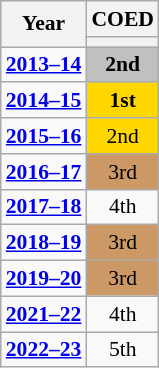<table class="wikitable" style="font-size: 90%;">
<tr>
<th rowspan="2">Year</th>
<th>COED</th>
</tr>
<tr>
<th></th>
</tr>
<tr align="center">
<td><strong><a href='#'>2013–14</a></strong></td>
<td bgcolor=silver><strong>2nd</strong></td>
</tr>
<tr align="center">
<td><strong><a href='#'>2014–15</a></strong></td>
<td bgcolor=gold><strong>1st</strong></td>
</tr>
<tr align="center">
<td><a href='#'><strong>2015–16</strong></a></td>
<td bgcolor=gold>2nd</td>
</tr>
<tr align="center">
<td><a href='#'><strong>2016–17</strong></a></td>
<td bgcolor=cc9966>3rd</td>
</tr>
<tr align="center">
<td><a href='#'><strong>2017–18</strong></a></td>
<td>4th</td>
</tr>
<tr align="center">
<td><strong><a href='#'>2018–19</a></strong></td>
<td bgcolor=cc9966>3rd</td>
</tr>
<tr align="center">
<td><a href='#'><strong>2019–20</strong></a></td>
<td bgcolor=cc9966>3rd</td>
</tr>
<tr align="center">
<td><strong><a href='#'>2021–22</a></strong></td>
<td>4th</td>
</tr>
<tr align="center">
<td><strong><a href='#'>2022–23</a></strong></td>
<td>5th</td>
</tr>
</table>
